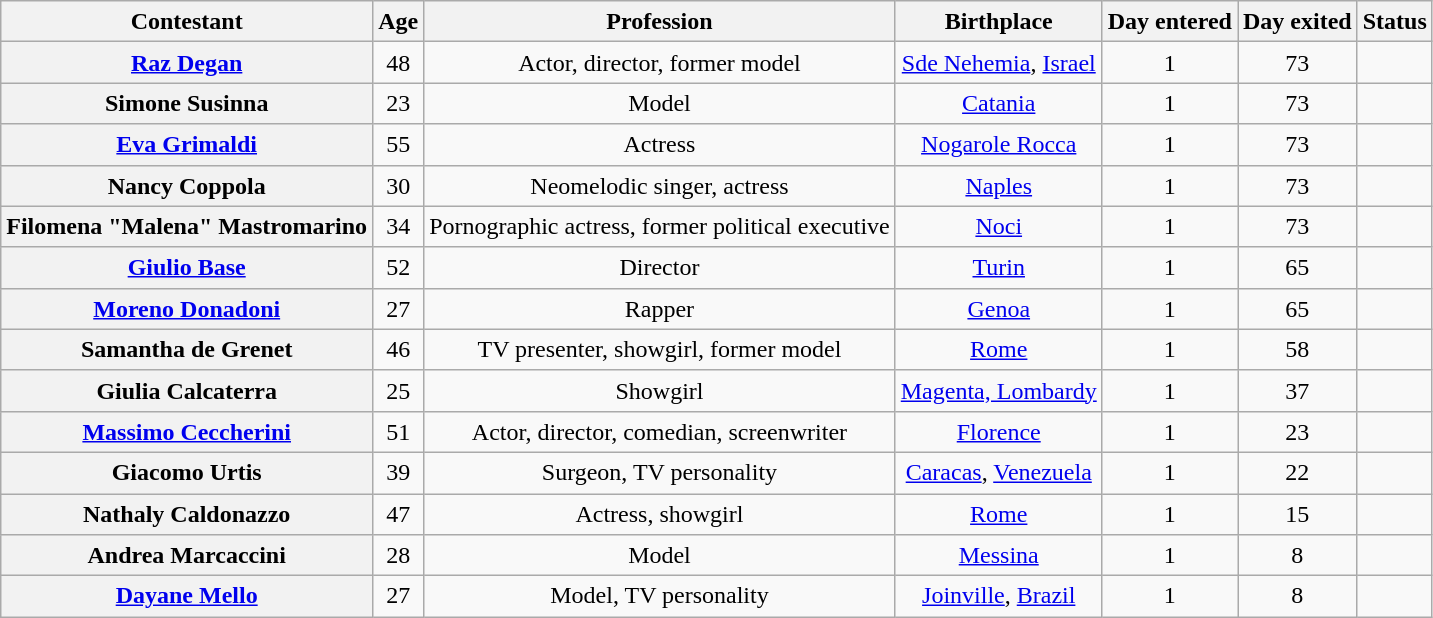<table class="wikitable sortable" style="text-align:center; line-height:20px; width:auto;">
<tr>
<th>Contestant</th>
<th>Age</th>
<th>Profession</th>
<th>Birthplace</th>
<th>Day entered</th>
<th>Day exited</th>
<th>Status</th>
</tr>
<tr>
<th><a href='#'>Raz Degan</a></th>
<td>48</td>
<td>Actor, director, former model</td>
<td><a href='#'>Sde Nehemia</a>, <a href='#'>Israel</a></td>
<td>1</td>
<td>73</td>
<td></td>
</tr>
<tr>
<th>Simone Susinna</th>
<td>23</td>
<td>Model</td>
<td><a href='#'>Catania</a></td>
<td>1</td>
<td>73</td>
<td></td>
</tr>
<tr>
<th><a href='#'>Eva Grimaldi</a></th>
<td>55</td>
<td>Actress</td>
<td><a href='#'>Nogarole Rocca</a></td>
<td>1</td>
<td>73</td>
<td></td>
</tr>
<tr>
<th>Nancy Coppola</th>
<td>30</td>
<td>Neomelodic singer, actress</td>
<td><a href='#'>Naples</a></td>
<td>1</td>
<td>73</td>
<td></td>
</tr>
<tr>
<th>Filomena "Malena" Mastromarino</th>
<td>34</td>
<td>Pornographic actress, former political executive</td>
<td><a href='#'>Noci</a></td>
<td>1</td>
<td>73</td>
<td></td>
</tr>
<tr>
<th><a href='#'>Giulio Base</a></th>
<td>52</td>
<td>Director</td>
<td><a href='#'>Turin</a></td>
<td>1</td>
<td>65</td>
<td></td>
</tr>
<tr>
<th><a href='#'>Moreno Donadoni</a></th>
<td>27</td>
<td>Rapper</td>
<td><a href='#'>Genoa</a></td>
<td>1</td>
<td>65</td>
<td></td>
</tr>
<tr>
<th>Samantha de Grenet</th>
<td>46</td>
<td>TV presenter, showgirl, former model</td>
<td><a href='#'>Rome</a></td>
<td>1</td>
<td>58</td>
<td></td>
</tr>
<tr>
<th>Giulia Calcaterra</th>
<td>25</td>
<td>Showgirl</td>
<td><a href='#'>Magenta, Lombardy</a></td>
<td>1</td>
<td>37</td>
<td></td>
</tr>
<tr>
<th><a href='#'>Massimo Ceccherini</a></th>
<td>51</td>
<td>Actor, director, comedian, screenwriter</td>
<td><a href='#'>Florence</a></td>
<td>1</td>
<td>23</td>
<td></td>
</tr>
<tr>
<th>Giacomo Urtis</th>
<td>39</td>
<td>Surgeon, TV personality</td>
<td><a href='#'>Caracas</a>, <a href='#'>Venezuela</a></td>
<td>1</td>
<td>22</td>
<td></td>
</tr>
<tr>
<th>Nathaly Caldonazzo</th>
<td>47</td>
<td>Actress, showgirl</td>
<td><a href='#'>Rome</a></td>
<td>1</td>
<td>15</td>
<td></td>
</tr>
<tr>
<th>Andrea Marcaccini</th>
<td>28</td>
<td>Model</td>
<td><a href='#'>Messina</a></td>
<td>1</td>
<td>8</td>
<td></td>
</tr>
<tr>
<th><a href='#'>Dayane Mello</a></th>
<td>27</td>
<td>Model, TV personality</td>
<td><a href='#'>Joinville</a>, <a href='#'>Brazil</a></td>
<td>1</td>
<td>8</td>
<td></td>
</tr>
</table>
